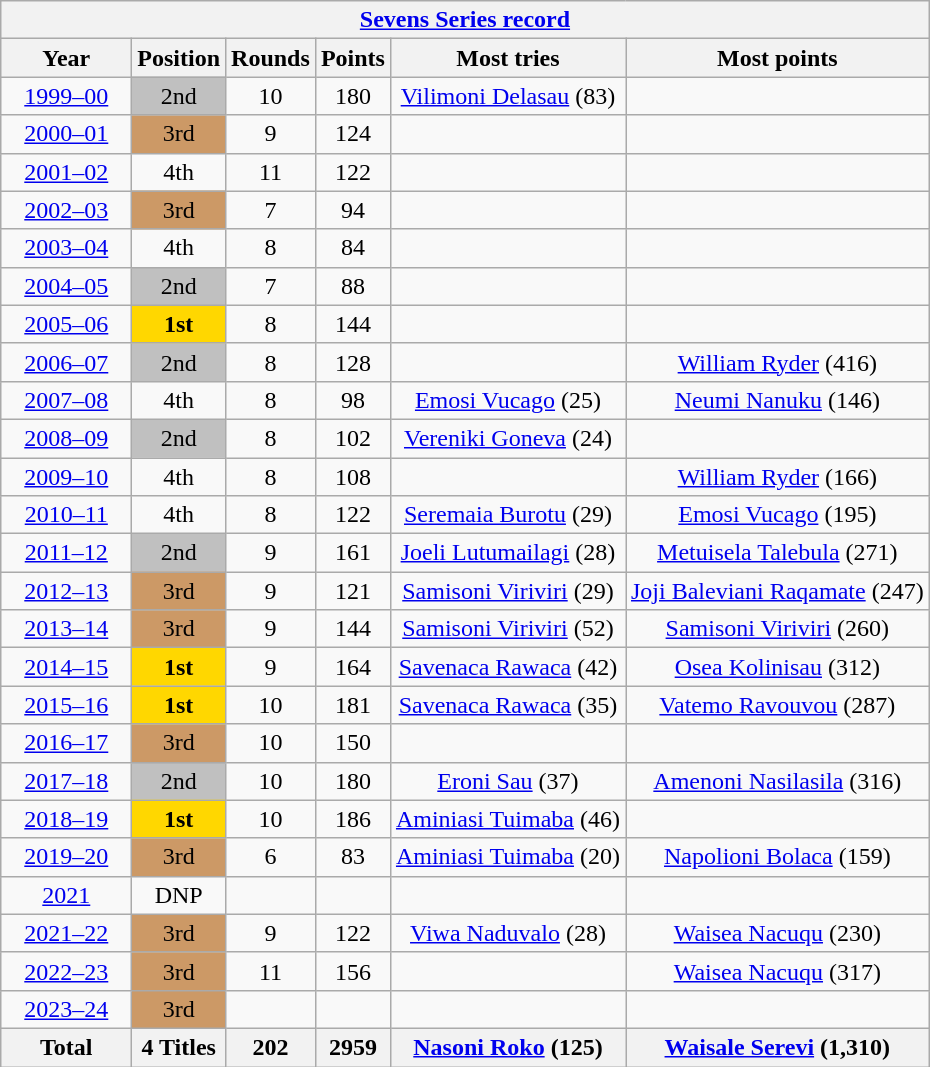<table class="wikitable" style="text-align: center;">
<tr>
<th colspan=10><a href='#'>Sevens Series record</a></th>
</tr>
<tr>
<th width=80px>Year</th>
<th>Position</th>
<th>Rounds</th>
<th>Points</th>
<th>Most tries</th>
<th>Most points</th>
</tr>
<tr>
<td><a href='#'>1999–00</a></td>
<td bgcolor=silver>2nd</td>
<td>10</td>
<td>180</td>
<td><a href='#'>Vilimoni Delasau</a> (83)</td>
<td></td>
</tr>
<tr>
<td><a href='#'>2000–01</a></td>
<td bgcolor=cc9966>3rd</td>
<td>9</td>
<td>124</td>
<td></td>
<td></td>
</tr>
<tr>
<td><a href='#'>2001–02</a></td>
<td>4th</td>
<td>11</td>
<td>122</td>
<td></td>
<td></td>
</tr>
<tr>
<td><a href='#'>2002–03</a></td>
<td bgcolor=cc9966>3rd</td>
<td>7</td>
<td>94</td>
<td></td>
<td></td>
</tr>
<tr>
<td><a href='#'>2003–04</a></td>
<td>4th</td>
<td>8</td>
<td>84</td>
<td></td>
<td></td>
</tr>
<tr>
<td><a href='#'>2004–05</a></td>
<td bgcolor=silver>2nd</td>
<td>7</td>
<td>88</td>
<td></td>
<td></td>
</tr>
<tr>
<td><a href='#'>2005–06</a></td>
<td bgcolor=gold><strong>1st</strong></td>
<td>8</td>
<td>144</td>
<td></td>
<td></td>
</tr>
<tr>
<td><a href='#'>2006–07</a></td>
<td bgcolor=silver>2nd</td>
<td>8</td>
<td>128</td>
<td></td>
<td><a href='#'>William Ryder</a> (416)</td>
</tr>
<tr>
<td><a href='#'>2007–08</a></td>
<td>4th</td>
<td>8</td>
<td>98</td>
<td><a href='#'>Emosi Vucago</a> (25)</td>
<td><a href='#'>Neumi Nanuku</a> (146)</td>
</tr>
<tr>
<td><a href='#'>2008–09</a></td>
<td bgcolor=silver>2nd</td>
<td>8</td>
<td>102</td>
<td><a href='#'>Vereniki Goneva</a> (24)</td>
<td></td>
</tr>
<tr>
<td><a href='#'>2009–10</a></td>
<td>4th</td>
<td>8</td>
<td>108</td>
<td></td>
<td><a href='#'>William Ryder</a> (166)</td>
</tr>
<tr>
<td><a href='#'>2010–11</a></td>
<td>4th</td>
<td>8</td>
<td>122</td>
<td><a href='#'>Seremaia Burotu</a> (29)</td>
<td><a href='#'>Emosi Vucago</a> (195)</td>
</tr>
<tr>
<td><a href='#'>2011–12</a></td>
<td bgcolor=silver>2nd</td>
<td>9</td>
<td>161</td>
<td><a href='#'>Joeli Lutumailagi</a> (28)</td>
<td><a href='#'>Metuisela Talebula</a> (271)</td>
</tr>
<tr>
<td><a href='#'>2012–13</a></td>
<td bgcolor=cc9966>3rd</td>
<td>9</td>
<td>121</td>
<td><a href='#'>Samisoni Viriviri</a> (29)</td>
<td><a href='#'>Joji Baleviani Raqamate</a> (247)</td>
</tr>
<tr>
<td><a href='#'>2013–14</a></td>
<td bgcolor=cc9966>3rd</td>
<td>9</td>
<td>144</td>
<td><a href='#'>Samisoni Viriviri</a> (52)</td>
<td><a href='#'>Samisoni Viriviri</a> (260)</td>
</tr>
<tr>
<td><a href='#'>2014–15</a></td>
<td bgcolor=gold><strong>1st</strong></td>
<td>9</td>
<td>164</td>
<td><a href='#'>Savenaca Rawaca</a> (42)</td>
<td><a href='#'>Osea Kolinisau</a> (312)</td>
</tr>
<tr>
<td><a href='#'>2015–16</a></td>
<td bgcolor=gold><strong>1st</strong></td>
<td>10</td>
<td>181</td>
<td><a href='#'>Savenaca Rawaca</a> (35)</td>
<td><a href='#'>Vatemo Ravouvou</a> (287)</td>
</tr>
<tr>
<td><a href='#'>2016–17</a></td>
<td bgcolor=cc9966>3rd</td>
<td>10</td>
<td>150</td>
<td></td>
<td></td>
</tr>
<tr>
<td><a href='#'>2017–18</a></td>
<td bgcolor=silver>2nd</td>
<td>10</td>
<td>180</td>
<td><a href='#'>Eroni Sau</a> (37)</td>
<td><a href='#'>Amenoni Nasilasila</a> (316)</td>
</tr>
<tr>
<td><a href='#'>2018–19</a></td>
<td bgcolor=gold><strong>1st</strong></td>
<td>10</td>
<td>186</td>
<td><a href='#'>Aminiasi Tuimaba</a> (46)</td>
<td></td>
</tr>
<tr>
<td><a href='#'>2019–20</a></td>
<td bgcolor=cc9966>3rd</td>
<td>6</td>
<td>83</td>
<td><a href='#'>Aminiasi Tuimaba</a> (20)</td>
<td><a href='#'>Napolioni Bolaca</a> (159)</td>
</tr>
<tr>
<td><a href='#'>2021</a></td>
<td>DNP</td>
<td></td>
<td></td>
<td></td>
<td></td>
</tr>
<tr>
<td><a href='#'>2021–22</a></td>
<td bgcolor=cc9966>3rd</td>
<td>9</td>
<td>122</td>
<td><a href='#'>Viwa Naduvalo</a> (28)</td>
<td><a href='#'>Waisea Nacuqu</a> (230)</td>
</tr>
<tr>
<td><a href='#'>2022–23</a></td>
<td bgcolor=cc9966>3rd</td>
<td>11</td>
<td>156</td>
<td></td>
<td><a href='#'>Waisea Nacuqu</a> (317)</td>
</tr>
<tr>
<td><a href='#'>2023–24</a></td>
<td bgcolor=cc9966>3rd</td>
<td></td>
<td></td>
<td></td>
<td></td>
</tr>
<tr>
<th>Total</th>
<th>4 Titles</th>
<th>202</th>
<th>2959</th>
<th><a href='#'>Nasoni Roko</a> (125)</th>
<th><a href='#'>Waisale Serevi</a> (1,310)</th>
</tr>
</table>
